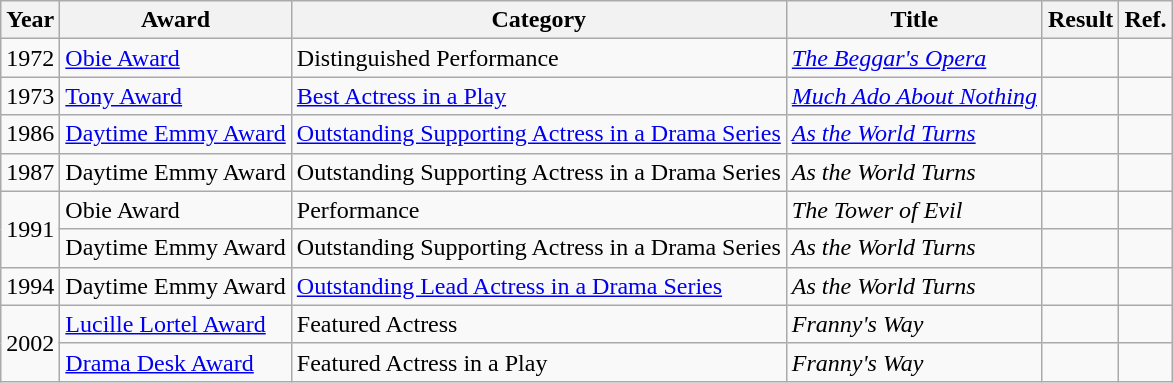<table class="wikitable">
<tr>
<th>Year</th>
<th>Award</th>
<th>Category</th>
<th>Title</th>
<th>Result</th>
<th>Ref.</th>
</tr>
<tr>
<td>1972</td>
<td><a href='#'>Obie Award</a></td>
<td>Distinguished Performance</td>
<td><em><a href='#'>The Beggar's Opera</a></em></td>
<td></td>
<td></td>
</tr>
<tr>
<td>1973</td>
<td><a href='#'>Tony Award</a></td>
<td><a href='#'>Best Actress in a Play</a></td>
<td><em><a href='#'>Much Ado About Nothing</a></em></td>
<td></td>
<td></td>
</tr>
<tr>
<td>1986</td>
<td><a href='#'>Daytime Emmy Award</a></td>
<td><a href='#'>Outstanding Supporting Actress in a Drama Series</a></td>
<td><em><a href='#'>As the World Turns</a></em></td>
<td></td>
<td></td>
</tr>
<tr>
<td>1987</td>
<td>Daytime Emmy Award</td>
<td>Outstanding Supporting Actress in a Drama Series</td>
<td><em>As the World Turns</em></td>
<td></td>
<td></td>
</tr>
<tr>
<td rowspan="2">1991</td>
<td>Obie Award</td>
<td>Performance</td>
<td><em>The Tower of Evil</em></td>
<td></td>
<td></td>
</tr>
<tr>
<td>Daytime Emmy Award</td>
<td>Outstanding Supporting Actress in a Drama Series</td>
<td><em>As the World Turns</em></td>
<td></td>
<td></td>
</tr>
<tr>
<td>1994</td>
<td>Daytime Emmy Award</td>
<td><a href='#'>Outstanding Lead Actress in a Drama Series</a></td>
<td><em>As the World Turns</em></td>
<td></td>
<td></td>
</tr>
<tr>
<td rowspan="2">2002</td>
<td><a href='#'>Lucille Lortel Award</a></td>
<td>Featured Actress</td>
<td><em>Franny's Way</em></td>
<td></td>
<td></td>
</tr>
<tr>
<td><a href='#'>Drama Desk Award</a></td>
<td>Featured Actress in a Play</td>
<td><em>Franny's Way</em></td>
<td></td>
<td></td>
</tr>
</table>
